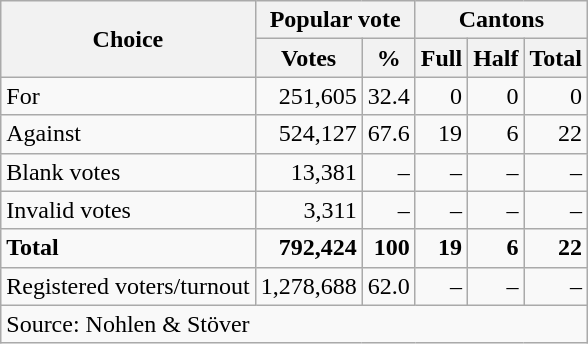<table class=wikitable style=text-align:right>
<tr>
<th rowspan=2>Choice</th>
<th colspan=2>Popular vote</th>
<th colspan=3>Cantons</th>
</tr>
<tr>
<th>Votes</th>
<th>%</th>
<th>Full</th>
<th>Half</th>
<th>Total</th>
</tr>
<tr>
<td align=left>For</td>
<td>251,605</td>
<td>32.4</td>
<td>0</td>
<td>0</td>
<td>0</td>
</tr>
<tr>
<td align=left>Against</td>
<td>524,127</td>
<td>67.6</td>
<td>19</td>
<td>6</td>
<td>22</td>
</tr>
<tr>
<td align=left>Blank votes</td>
<td>13,381</td>
<td>–</td>
<td>–</td>
<td>–</td>
<td>–</td>
</tr>
<tr>
<td align=left>Invalid votes</td>
<td>3,311</td>
<td>–</td>
<td>–</td>
<td>–</td>
<td>–</td>
</tr>
<tr>
<td align=left><strong>Total</strong></td>
<td><strong>792,424</strong></td>
<td><strong>100</strong></td>
<td><strong>19</strong></td>
<td><strong>6</strong></td>
<td><strong>22</strong></td>
</tr>
<tr>
<td align=left>Registered voters/turnout</td>
<td>1,278,688</td>
<td>62.0</td>
<td>–</td>
<td>–</td>
<td>–</td>
</tr>
<tr>
<td align=left colspan=6>Source: Nohlen & Stöver</td>
</tr>
</table>
